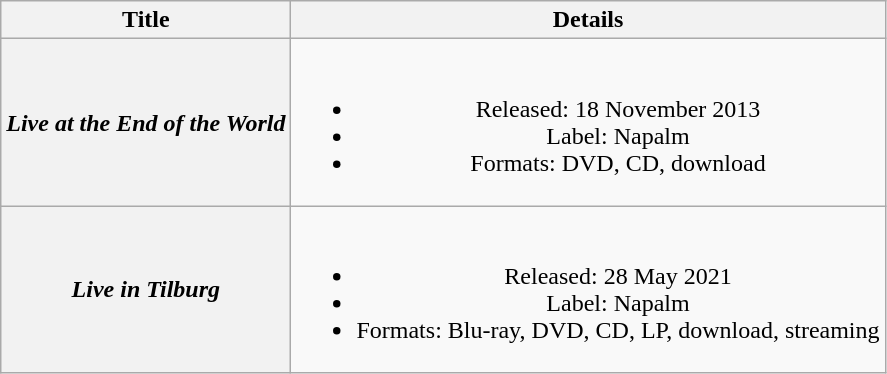<table class="wikitable plainrowheaders" style="text-align: center;">
<tr>
<th scope="col">Title</th>
<th scope="col">Details</th>
</tr>
<tr>
<th scope="row"><em>Live at the End of the World</em></th>
<td><br><ul><li>Released: 18 November 2013</li><li>Label: Napalm</li><li>Formats: DVD, CD, download</li></ul></td>
</tr>
<tr>
<th scope="row"><em>Live in Tilburg</em></th>
<td><br><ul><li>Released: 28 May 2021</li><li>Label: Napalm</li><li>Formats: Blu-ray, DVD, CD, LP, download, streaming</li></ul></td>
</tr>
</table>
